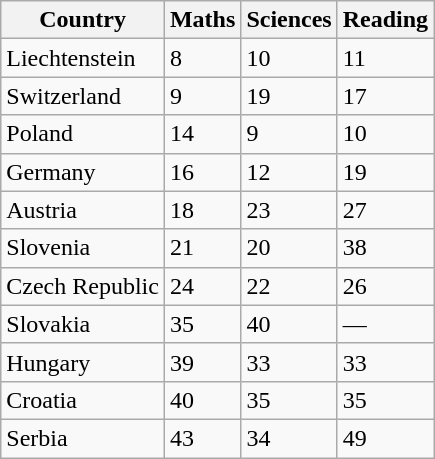<table class=wikitable>
<tr>
<th>Country</th>
<th>Maths</th>
<th>Sciences</th>
<th>Reading</th>
</tr>
<tr>
<td>Liechtenstein</td>
<td>8</td>
<td>10</td>
<td>11</td>
</tr>
<tr>
<td>Switzerland</td>
<td>9</td>
<td>19</td>
<td>17</td>
</tr>
<tr>
<td>Poland</td>
<td>14</td>
<td>9</td>
<td>10</td>
</tr>
<tr>
<td>Germany</td>
<td>16</td>
<td>12</td>
<td>19</td>
</tr>
<tr>
<td>Austria</td>
<td>18</td>
<td>23</td>
<td>27</td>
</tr>
<tr>
<td>Slovenia</td>
<td>21</td>
<td>20</td>
<td>38</td>
</tr>
<tr>
<td>Czech Republic</td>
<td>24</td>
<td>22</td>
<td>26</td>
</tr>
<tr>
<td>Slovakia</td>
<td>35</td>
<td>40</td>
<td>—</td>
</tr>
<tr>
<td>Hungary</td>
<td>39</td>
<td>33</td>
<td>33</td>
</tr>
<tr>
<td>Croatia</td>
<td>40</td>
<td>35</td>
<td>35</td>
</tr>
<tr>
<td>Serbia</td>
<td>43</td>
<td>34</td>
<td>49</td>
</tr>
</table>
